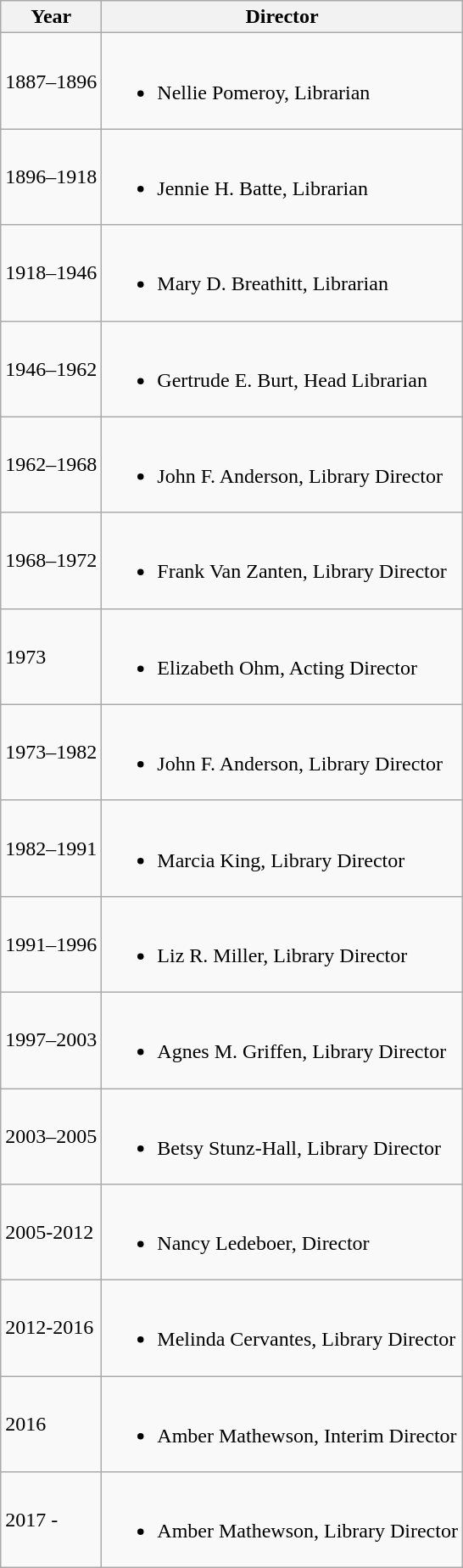<table class="wikitable">
<tr>
<th>Year</th>
<th>Director</th>
</tr>
<tr>
<td>1887–1896</td>
<td><br><ul><li>Nellie Pomeroy, Librarian</li></ul></td>
</tr>
<tr>
<td>1896–1918</td>
<td><br><ul><li>Jennie H. Batte, Librarian</li></ul></td>
</tr>
<tr>
<td>1918–1946</td>
<td><br><ul><li>Mary D. Breathitt, Librarian</li></ul></td>
</tr>
<tr>
<td>1946–1962</td>
<td><br><ul><li>Gertrude E. Burt, Head Librarian</li></ul></td>
</tr>
<tr>
<td>1962–1968</td>
<td><br><ul><li>John F. Anderson, Library Director</li></ul></td>
</tr>
<tr>
<td>1968–1972</td>
<td><br><ul><li>Frank Van Zanten, Library Director</li></ul></td>
</tr>
<tr>
<td>1973</td>
<td><br><ul><li>Elizabeth Ohm, Acting Director</li></ul></td>
</tr>
<tr>
<td>1973–1982</td>
<td><br><ul><li>John F. Anderson, Library Director</li></ul></td>
</tr>
<tr>
<td>1982–1991</td>
<td><br><ul><li>Marcia King, Library Director</li></ul></td>
</tr>
<tr>
<td>1991–1996</td>
<td><br><ul><li>Liz R. Miller, Library Director</li></ul></td>
</tr>
<tr>
<td>1997–2003</td>
<td><br><ul><li>Agnes M. Griffen, Library Director</li></ul></td>
</tr>
<tr>
<td>2003–2005</td>
<td><br><ul><li>Betsy Stunz-Hall, Library Director</li></ul></td>
</tr>
<tr>
<td>2005-2012</td>
<td><br><ul><li>Nancy Ledeboer, Director</li></ul></td>
</tr>
<tr>
<td>2012-2016</td>
<td><br><ul><li>Melinda Cervantes, Library Director</li></ul></td>
</tr>
<tr>
<td>2016</td>
<td><br><ul><li>Amber Mathewson, Interim Director</li></ul></td>
</tr>
<tr>
<td>2017 -</td>
<td><br><ul><li>Amber Mathewson, Library Director</li></ul></td>
</tr>
</table>
